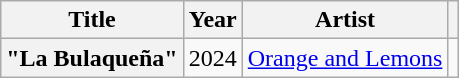<table class="wikitable plainrowheaders" style="text-align:center">
<tr>
<th scope="col">Title</th>
<th scope="col">Year</th>
<th scope="col">Artist</th>
<th scope="col"></th>
</tr>
<tr>
<th scope="row">"La Bulaqueña"</th>
<td>2024</td>
<td><a href='#'>Orange and Lemons</a></td>
<td></td>
</tr>
</table>
